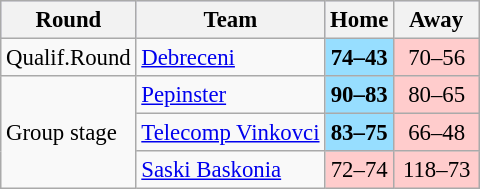<table class="wikitable" style="text-align: left; font-size:95%">
<tr bgcolor="#ccccff">
<th>Round</th>
<th>Team</th>
<th>Home</th>
<th>  Away  </th>
</tr>
<tr>
<td>Qualif.Round</td>
<td> <a href='#'>Debreceni</a></td>
<td style="text-align:center;" bgcolor=#97DEFF><strong>74–43</strong></td>
<td align="center" bgcolor=#FFCCCC>70–56</td>
</tr>
<tr>
<td rowspan=3>Group stage</td>
<td> <a href='#'>Pepinster</a></td>
<td style="text-align:center;" bgcolor=#97DEFF><strong>90–83</strong></td>
<td align="center" bgcolor=#FFCCCC>80–65</td>
</tr>
<tr>
<td> <a href='#'>Telecomp Vinkovci</a></td>
<td style="text-align:center;" bgcolor=#97DEFF><strong>83–75</strong></td>
<td align="center" bgcolor=#FFCCCC>66–48</td>
</tr>
<tr>
<td> <a href='#'>Saski Baskonia</a></td>
<td align="center" bgcolor=#FFCCCC>72–74</td>
<td align="center" bgcolor=#FFCCCC>118–73</td>
</tr>
</table>
